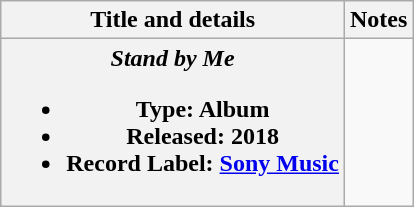<table class="wikitable plainrowheaders" style="text-align:center;">
<tr>
<th scope="col">Title and details</th>
<th scope="col">Notes</th>
</tr>
<tr>
<th scope="row"><strong><em>Stand by Me</em></strong><br><ul><li>Type: Album</li><li>Released: 2018</li><li>Record Label: <a href='#'>Sony Music</a></li></ul></th>
<td><br></td>
</tr>
</table>
